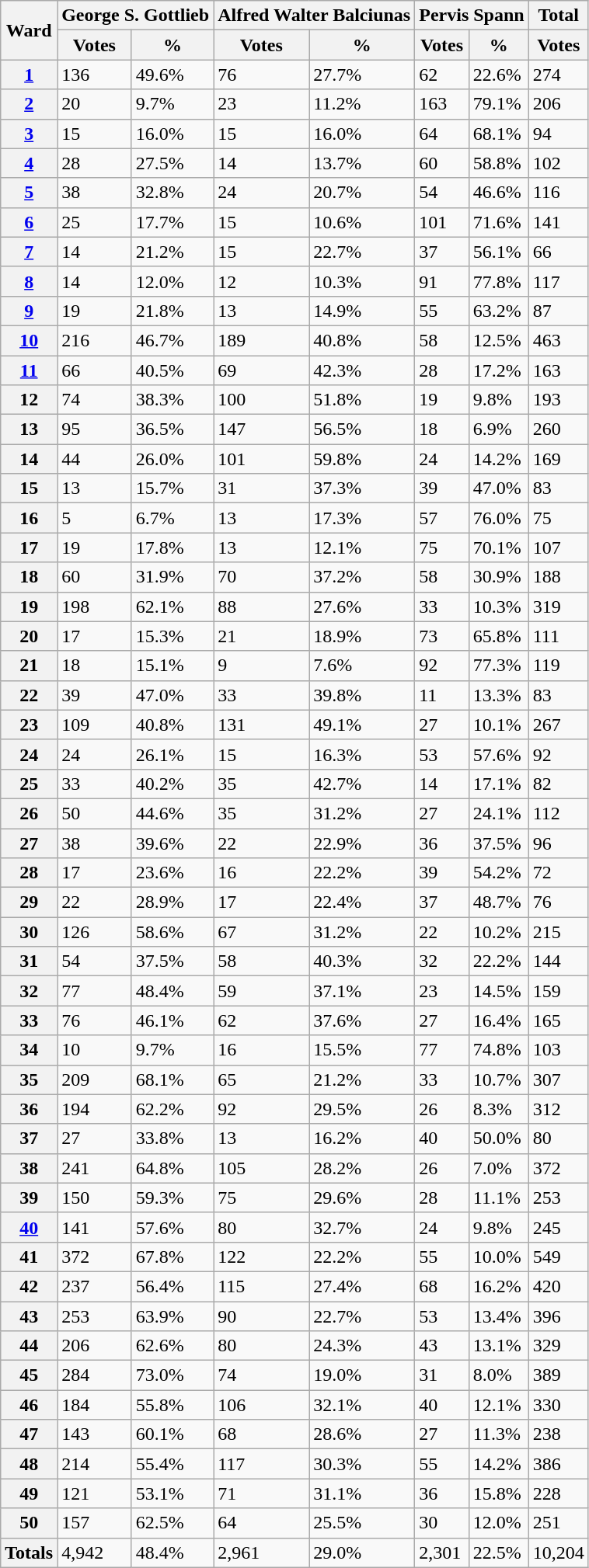<table class="wikitable collapsible collapsed sortable">
<tr>
<th rowspan=2>Ward</th>
<th colspan=2>George S. Gottlieb</th>
<th colspan=2>Alfred Walter Balciunas</th>
<th colspan=2>Pervis Spann</th>
<th>Total</th>
</tr>
<tr>
<th>Votes</th>
<th>%</th>
<th>Votes</th>
<th>%</th>
<th>Votes</th>
<th>%</th>
<th>Votes</th>
</tr>
<tr>
<th><a href='#'>1</a></th>
<td>136</td>
<td>49.6%</td>
<td>76</td>
<td>27.7%</td>
<td>62</td>
<td>22.6%</td>
<td>274</td>
</tr>
<tr>
<th><a href='#'>2</a></th>
<td>20</td>
<td>9.7%</td>
<td>23</td>
<td>11.2%</td>
<td>163</td>
<td>79.1%</td>
<td>206</td>
</tr>
<tr>
<th><a href='#'>3</a></th>
<td>15</td>
<td>16.0%</td>
<td>15</td>
<td>16.0%</td>
<td>64</td>
<td>68.1%</td>
<td>94</td>
</tr>
<tr>
<th><a href='#'>4</a></th>
<td>28</td>
<td>27.5%</td>
<td>14</td>
<td>13.7%</td>
<td>60</td>
<td>58.8%</td>
<td>102</td>
</tr>
<tr>
<th><a href='#'>5</a></th>
<td>38</td>
<td>32.8%</td>
<td>24</td>
<td>20.7%</td>
<td>54</td>
<td>46.6%</td>
<td>116</td>
</tr>
<tr>
<th><a href='#'>6</a></th>
<td>25</td>
<td>17.7%</td>
<td>15</td>
<td>10.6%</td>
<td>101</td>
<td>71.6%</td>
<td>141</td>
</tr>
<tr>
<th><a href='#'>7</a></th>
<td>14</td>
<td>21.2%</td>
<td>15</td>
<td>22.7%</td>
<td>37</td>
<td>56.1%</td>
<td>66</td>
</tr>
<tr>
<th><a href='#'>8</a></th>
<td>14</td>
<td>12.0%</td>
<td>12</td>
<td>10.3%</td>
<td>91</td>
<td>77.8%</td>
<td>117</td>
</tr>
<tr>
<th><a href='#'>9</a></th>
<td>19</td>
<td>21.8%</td>
<td>13</td>
<td>14.9%</td>
<td>55</td>
<td>63.2%</td>
<td>87</td>
</tr>
<tr>
<th><a href='#'>10</a></th>
<td>216</td>
<td>46.7%</td>
<td>189</td>
<td>40.8%</td>
<td>58</td>
<td>12.5%</td>
<td>463</td>
</tr>
<tr>
<th><a href='#'>11</a></th>
<td>66</td>
<td>40.5%</td>
<td>69</td>
<td>42.3%</td>
<td>28</td>
<td>17.2%</td>
<td>163</td>
</tr>
<tr>
<th>12</th>
<td>74</td>
<td>38.3%</td>
<td>100</td>
<td>51.8%</td>
<td>19</td>
<td>9.8%</td>
<td>193</td>
</tr>
<tr>
<th>13</th>
<td>95</td>
<td>36.5%</td>
<td>147</td>
<td>56.5%</td>
<td>18</td>
<td>6.9%</td>
<td>260</td>
</tr>
<tr>
<th>14</th>
<td>44</td>
<td>26.0%</td>
<td>101</td>
<td>59.8%</td>
<td>24</td>
<td>14.2%</td>
<td>169</td>
</tr>
<tr>
<th>15</th>
<td>13</td>
<td>15.7%</td>
<td>31</td>
<td>37.3%</td>
<td>39</td>
<td>47.0%</td>
<td>83</td>
</tr>
<tr>
<th>16</th>
<td>5</td>
<td>6.7%</td>
<td>13</td>
<td>17.3%</td>
<td>57</td>
<td>76.0%</td>
<td>75</td>
</tr>
<tr>
<th>17</th>
<td>19</td>
<td>17.8%</td>
<td>13</td>
<td>12.1%</td>
<td>75</td>
<td>70.1%</td>
<td>107</td>
</tr>
<tr>
<th>18</th>
<td>60</td>
<td>31.9%</td>
<td>70</td>
<td>37.2%</td>
<td>58</td>
<td>30.9%</td>
<td>188</td>
</tr>
<tr>
<th>19</th>
<td>198</td>
<td>62.1%</td>
<td>88</td>
<td>27.6%</td>
<td>33</td>
<td>10.3%</td>
<td>319</td>
</tr>
<tr>
<th>20</th>
<td>17</td>
<td>15.3%</td>
<td>21</td>
<td>18.9%</td>
<td>73</td>
<td>65.8%</td>
<td>111</td>
</tr>
<tr>
<th>21</th>
<td>18</td>
<td>15.1%</td>
<td>9</td>
<td>7.6%</td>
<td>92</td>
<td>77.3%</td>
<td>119</td>
</tr>
<tr>
<th>22</th>
<td>39</td>
<td>47.0%</td>
<td>33</td>
<td>39.8%</td>
<td>11</td>
<td>13.3%</td>
<td>83</td>
</tr>
<tr>
<th>23</th>
<td>109</td>
<td>40.8%</td>
<td>131</td>
<td>49.1%</td>
<td>27</td>
<td>10.1%</td>
<td>267</td>
</tr>
<tr>
<th>24</th>
<td>24</td>
<td>26.1%</td>
<td>15</td>
<td>16.3%</td>
<td>53</td>
<td>57.6%</td>
<td>92</td>
</tr>
<tr>
<th>25</th>
<td>33</td>
<td>40.2%</td>
<td>35</td>
<td>42.7%</td>
<td>14</td>
<td>17.1%</td>
<td>82</td>
</tr>
<tr>
<th>26</th>
<td>50</td>
<td>44.6%</td>
<td>35</td>
<td>31.2%</td>
<td>27</td>
<td>24.1%</td>
<td>112</td>
</tr>
<tr>
<th>27</th>
<td>38</td>
<td>39.6%</td>
<td>22</td>
<td>22.9%</td>
<td>36</td>
<td>37.5%</td>
<td>96</td>
</tr>
<tr>
<th>28</th>
<td>17</td>
<td>23.6%</td>
<td>16</td>
<td>22.2%</td>
<td>39</td>
<td>54.2%</td>
<td>72</td>
</tr>
<tr>
<th>29</th>
<td>22</td>
<td>28.9%</td>
<td>17</td>
<td>22.4%</td>
<td>37</td>
<td>48.7%</td>
<td>76</td>
</tr>
<tr>
<th>30</th>
<td>126</td>
<td>58.6%</td>
<td>67</td>
<td>31.2%</td>
<td>22</td>
<td>10.2%</td>
<td>215</td>
</tr>
<tr>
<th>31</th>
<td>54</td>
<td>37.5%</td>
<td>58</td>
<td>40.3%</td>
<td>32</td>
<td>22.2%</td>
<td>144</td>
</tr>
<tr>
<th>32</th>
<td>77</td>
<td>48.4%</td>
<td>59</td>
<td>37.1%</td>
<td>23</td>
<td>14.5%</td>
<td>159</td>
</tr>
<tr>
<th>33</th>
<td>76</td>
<td>46.1%</td>
<td>62</td>
<td>37.6%</td>
<td>27</td>
<td>16.4%</td>
<td>165</td>
</tr>
<tr>
<th>34</th>
<td>10</td>
<td>9.7%</td>
<td>16</td>
<td>15.5%</td>
<td>77</td>
<td>74.8%</td>
<td>103</td>
</tr>
<tr>
<th>35</th>
<td>209</td>
<td>68.1%</td>
<td>65</td>
<td>21.2%</td>
<td>33</td>
<td>10.7%</td>
<td>307</td>
</tr>
<tr>
<th>36</th>
<td>194</td>
<td>62.2%</td>
<td>92</td>
<td>29.5%</td>
<td>26</td>
<td>8.3%</td>
<td>312</td>
</tr>
<tr>
<th>37</th>
<td>27</td>
<td>33.8%</td>
<td>13</td>
<td>16.2%</td>
<td>40</td>
<td>50.0%</td>
<td>80</td>
</tr>
<tr>
<th>38</th>
<td>241</td>
<td>64.8%</td>
<td>105</td>
<td>28.2%</td>
<td>26</td>
<td>7.0%</td>
<td>372</td>
</tr>
<tr>
<th>39</th>
<td>150</td>
<td>59.3%</td>
<td>75</td>
<td>29.6%</td>
<td>28</td>
<td>11.1%</td>
<td>253</td>
</tr>
<tr>
<th><a href='#'>40</a></th>
<td>141</td>
<td>57.6%</td>
<td>80</td>
<td>32.7%</td>
<td>24</td>
<td>9.8%</td>
<td>245</td>
</tr>
<tr>
<th>41</th>
<td>372</td>
<td>67.8%</td>
<td>122</td>
<td>22.2%</td>
<td>55</td>
<td>10.0%</td>
<td>549</td>
</tr>
<tr>
<th>42</th>
<td>237</td>
<td>56.4%</td>
<td>115</td>
<td>27.4%</td>
<td>68</td>
<td>16.2%</td>
<td>420</td>
</tr>
<tr>
<th>43</th>
<td>253</td>
<td>63.9%</td>
<td>90</td>
<td>22.7%</td>
<td>53</td>
<td>13.4%</td>
<td>396</td>
</tr>
<tr>
<th>44</th>
<td>206</td>
<td>62.6%</td>
<td>80</td>
<td>24.3%</td>
<td>43</td>
<td>13.1%</td>
<td>329</td>
</tr>
<tr>
<th>45</th>
<td>284</td>
<td>73.0%</td>
<td>74</td>
<td>19.0%</td>
<td>31</td>
<td>8.0%</td>
<td>389</td>
</tr>
<tr>
<th>46</th>
<td>184</td>
<td>55.8%</td>
<td>106</td>
<td>32.1%</td>
<td>40</td>
<td>12.1%</td>
<td>330</td>
</tr>
<tr>
<th>47</th>
<td>143</td>
<td>60.1%</td>
<td>68</td>
<td>28.6%</td>
<td>27</td>
<td>11.3%</td>
<td>238</td>
</tr>
<tr>
<th>48</th>
<td>214</td>
<td>55.4%</td>
<td>117</td>
<td>30.3%</td>
<td>55</td>
<td>14.2%</td>
<td>386</td>
</tr>
<tr>
<th>49</th>
<td>121</td>
<td>53.1%</td>
<td>71</td>
<td>31.1%</td>
<td>36</td>
<td>15.8%</td>
<td>228</td>
</tr>
<tr>
<th>50</th>
<td>157</td>
<td>62.5%</td>
<td>64</td>
<td>25.5%</td>
<td>30</td>
<td>12.0%</td>
<td>251</td>
</tr>
<tr>
<th>Totals</th>
<td>4,942</td>
<td>48.4%</td>
<td>2,961</td>
<td>29.0%</td>
<td>2,301</td>
<td>22.5%</td>
<td>10,204</td>
</tr>
</table>
